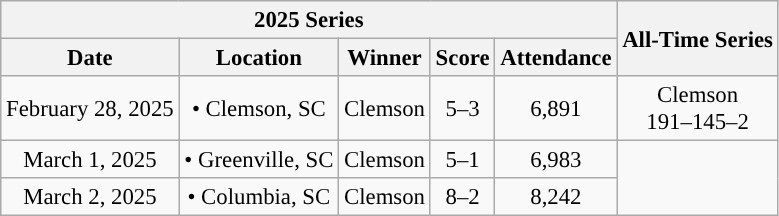<table class="wikitable" style="text-align:left; font-size: 95%;">
<tr>
<th colspan=5>2025 Series</th>
<th rowspan=2>All-Time Series</th>
</tr>
<tr>
<th>Date</th>
<th>Location</th>
<th>Winner</th>
<th>Score</th>
<th>Attendance</th>
</tr>
<tr style="text-align:center">
<td>February 28, 2025</td>
<td> • Clemson, SC</td>
<td>Clemson</td>
<td>5–3</td>
<td>6,891</td>
<td>Clemson<br>191–145–2</td>
</tr>
<tr style="text-align:center">
<td>March 1, 2025</td>
<td> • Greenville, SC</td>
<td>Clemson</td>
<td>5–1</td>
<td>6,983</td>
</tr>
<tr style="text-align:center">
<td>March 2, 2025</td>
<td> • Columbia, SC</td>
<td>Clemson</td>
<td>8–2</td>
<td>8,242</td>
</tr>
</table>
